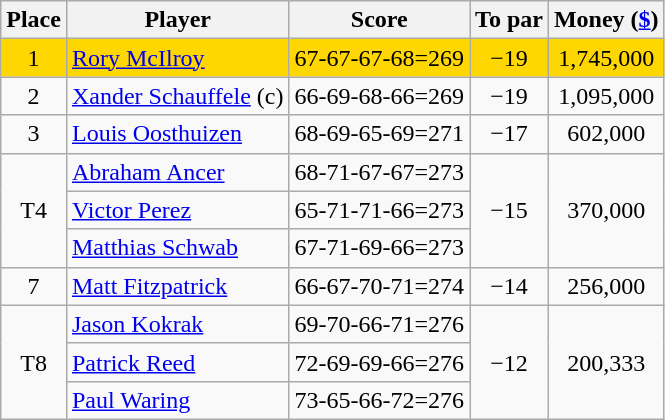<table class="wikitable" style="margin-bottom:0;">
<tr>
<th>Place</th>
<th>Player</th>
<th>Score</th>
<th>To par</th>
<th>Money (<a href='#'>$</a>)</th>
</tr>
<tr style="background:gold">
<td align=center>1</td>
<td> <a href='#'>Rory McIlroy</a></td>
<td>67-67-67-68=269</td>
<td align=center>−19</td>
<td align=center>1,745,000</td>
</tr>
<tr>
<td align=center>2</td>
<td> <a href='#'>Xander Schauffele</a> (c)</td>
<td>66-69-68-66=269</td>
<td align=center>−19</td>
<td align=center>1,095,000</td>
</tr>
<tr>
<td align=center>3</td>
<td> <a href='#'>Louis Oosthuizen</a></td>
<td>68-69-65-69=271</td>
<td align=center>−17</td>
<td align=center>602,000</td>
</tr>
<tr>
<td rowspan=3 align=center>T4</td>
<td> <a href='#'>Abraham Ancer</a></td>
<td>68-71-67-67=273</td>
<td rowspan=3 align=center>−15</td>
<td rowspan=3 align=center>370,000</td>
</tr>
<tr>
<td> <a href='#'>Victor Perez</a></td>
<td>65-71-71-66=273</td>
</tr>
<tr>
<td> <a href='#'>Matthias Schwab</a></td>
<td>67-71-69-66=273</td>
</tr>
<tr>
<td align=center>7</td>
<td> <a href='#'>Matt Fitzpatrick</a></td>
<td>66-67-70-71=274</td>
<td align=center>−14</td>
<td align=center>256,000</td>
</tr>
<tr>
<td rowspan=3 align=center>T8</td>
<td> <a href='#'>Jason Kokrak</a></td>
<td>69-70-66-71=276</td>
<td rowspan=3 align=center>−12</td>
<td rowspan=3 align=center>200,333</td>
</tr>
<tr>
<td> <a href='#'>Patrick Reed</a></td>
<td>72-69-69-66=276</td>
</tr>
<tr>
<td> <a href='#'>Paul Waring</a></td>
<td>73-65-66-72=276</td>
</tr>
</table>
